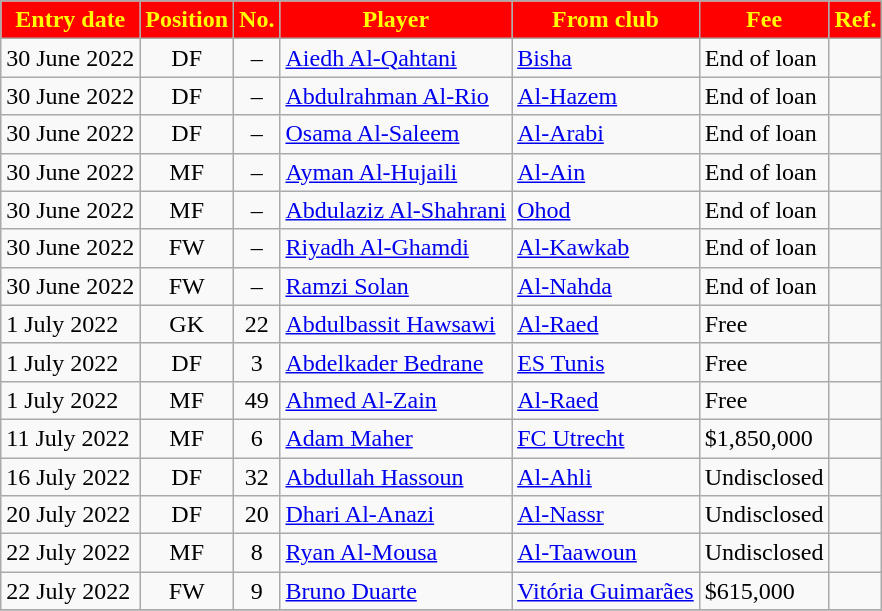<table class="wikitable sortable">
<tr>
<th style="background:red; color:yellow;"><strong>Entry date</strong></th>
<th style="background:red; color:yellow;"><strong>Position</strong></th>
<th style="background:red; color:yellow;"><strong>No.</strong></th>
<th style="background:red; color:yellow;"><strong>Player</strong></th>
<th style="background:red; color:yellow;"><strong>From club</strong></th>
<th style="background:red; color:yellow;"><strong>Fee</strong></th>
<th style="background:red; color:yellow;"><strong>Ref.</strong></th>
</tr>
<tr>
<td>30 June 2022</td>
<td style="text-align:center;">DF</td>
<td style="text-align:center;">–</td>
<td style="text-align:left;"> <a href='#'>Aiedh Al-Qahtani</a></td>
<td style="text-align:left;"> <a href='#'>Bisha</a></td>
<td>End of loan</td>
<td></td>
</tr>
<tr>
<td>30 June 2022</td>
<td style="text-align:center;">DF</td>
<td style="text-align:center;">–</td>
<td style="text-align:left;"> <a href='#'>Abdulrahman Al-Rio</a></td>
<td style="text-align:left;"> <a href='#'>Al-Hazem</a></td>
<td>End of loan</td>
<td></td>
</tr>
<tr>
<td>30 June 2022</td>
<td style="text-align:center;">DF</td>
<td style="text-align:center;">–</td>
<td style="text-align:left;"> <a href='#'>Osama Al-Saleem</a></td>
<td style="text-align:left;"> <a href='#'>Al-Arabi</a></td>
<td>End of loan</td>
<td></td>
</tr>
<tr>
<td>30 June 2022</td>
<td style="text-align:center;">MF</td>
<td style="text-align:center;">–</td>
<td style="text-align:left;"> <a href='#'>Ayman Al-Hujaili</a></td>
<td style="text-align:left;"> <a href='#'>Al-Ain</a></td>
<td>End of loan</td>
<td></td>
</tr>
<tr>
<td>30 June 2022</td>
<td style="text-align:center;">MF</td>
<td style="text-align:center;">–</td>
<td style="text-align:left;"> <a href='#'>Abdulaziz Al-Shahrani</a></td>
<td style="text-align:left;"> <a href='#'>Ohod</a></td>
<td>End of loan</td>
<td></td>
</tr>
<tr>
<td>30 June 2022</td>
<td style="text-align:center;">FW</td>
<td style="text-align:center;">–</td>
<td style="text-align:left;"> <a href='#'>Riyadh Al-Ghamdi</a></td>
<td style="text-align:left;"> <a href='#'>Al-Kawkab</a></td>
<td>End of loan</td>
<td></td>
</tr>
<tr>
<td>30 June 2022</td>
<td style="text-align:center;">FW</td>
<td style="text-align:center;">–</td>
<td style="text-align:left;"> <a href='#'>Ramzi Solan</a></td>
<td style="text-align:left;"> <a href='#'>Al-Nahda</a></td>
<td>End of loan</td>
<td></td>
</tr>
<tr>
<td>1 July 2022</td>
<td style="text-align:center;">GK</td>
<td style="text-align:center;">22</td>
<td style="text-align:left;"> <a href='#'>Abdulbassit Hawsawi</a></td>
<td style="text-align:left;"> <a href='#'>Al-Raed</a></td>
<td>Free</td>
<td></td>
</tr>
<tr>
<td>1 July 2022</td>
<td style="text-align:center;">DF</td>
<td style="text-align:center;">3</td>
<td style="text-align:left;"> <a href='#'>Abdelkader Bedrane</a></td>
<td style="text-align:left;"> <a href='#'>ES Tunis</a></td>
<td>Free</td>
<td></td>
</tr>
<tr>
<td>1 July 2022</td>
<td style="text-align:center;">MF</td>
<td style="text-align:center;">49</td>
<td style="text-align:left;"> <a href='#'>Ahmed Al-Zain</a></td>
<td style="text-align:left;"> <a href='#'>Al-Raed</a></td>
<td>Free</td>
<td></td>
</tr>
<tr>
<td>11 July 2022</td>
<td style="text-align:center;">MF</td>
<td style="text-align:center;">6</td>
<td style="text-align:left;"> <a href='#'>Adam Maher</a></td>
<td style="text-align:left;"> <a href='#'>FC Utrecht</a></td>
<td>$1,850,000</td>
<td></td>
</tr>
<tr>
<td>16 July 2022</td>
<td style="text-align:center;">DF</td>
<td style="text-align:center;">32</td>
<td style="text-align:left;"> <a href='#'>Abdullah Hassoun</a></td>
<td style="text-align:left;"> <a href='#'>Al-Ahli</a></td>
<td>Undisclosed</td>
<td></td>
</tr>
<tr>
<td>20 July 2022</td>
<td style="text-align:center;">DF</td>
<td style="text-align:center;">20</td>
<td style="text-align:left;"> <a href='#'>Dhari Al-Anazi</a></td>
<td style="text-align:left;"> <a href='#'>Al-Nassr</a></td>
<td>Undisclosed</td>
<td></td>
</tr>
<tr>
<td>22 July 2022</td>
<td style="text-align:center;">MF</td>
<td style="text-align:center;">8</td>
<td style="text-align:left;"> <a href='#'>Ryan Al-Mousa</a></td>
<td style="text-align:left;"> <a href='#'>Al-Taawoun</a></td>
<td>Undisclosed</td>
<td></td>
</tr>
<tr>
<td>22 July 2022</td>
<td style="text-align:center;">FW</td>
<td style="text-align:center;">9</td>
<td style="text-align:left;"> <a href='#'>Bruno Duarte</a></td>
<td style="text-align:left;"> <a href='#'>Vitória Guimarães</a></td>
<td>$615,000</td>
<td></td>
</tr>
<tr>
</tr>
</table>
